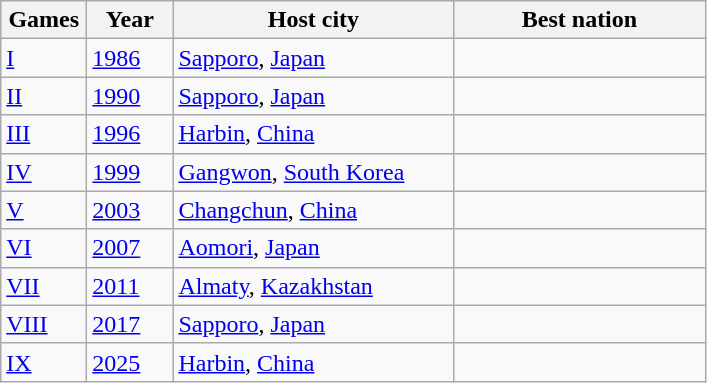<table class=wikitable>
<tr>
<th width=50>Games</th>
<th width=50>Year</th>
<th width=180>Host city</th>
<th width=160>Best nation</th>
</tr>
<tr>
<td><a href='#'>I</a></td>
<td><a href='#'>1986</a></td>
<td><a href='#'>Sapporo</a>, <a href='#'>Japan</a></td>
<td></td>
</tr>
<tr>
<td><a href='#'>II</a></td>
<td><a href='#'>1990</a></td>
<td><a href='#'>Sapporo</a>, <a href='#'>Japan</a></td>
<td></td>
</tr>
<tr>
<td><a href='#'>III</a></td>
<td><a href='#'>1996</a></td>
<td><a href='#'>Harbin</a>, <a href='#'>China</a></td>
<td></td>
</tr>
<tr>
<td><a href='#'>IV</a></td>
<td><a href='#'>1999</a></td>
<td><a href='#'>Gangwon</a>, <a href='#'>South Korea</a></td>
<td></td>
</tr>
<tr>
<td><a href='#'>V</a></td>
<td><a href='#'>2003</a></td>
<td><a href='#'>Changchun</a>, <a href='#'>China</a></td>
<td></td>
</tr>
<tr>
<td><a href='#'>VI</a></td>
<td><a href='#'>2007</a></td>
<td><a href='#'>Aomori</a>, <a href='#'>Japan</a></td>
<td></td>
</tr>
<tr>
<td><a href='#'>VII</a></td>
<td><a href='#'>2011</a></td>
<td><a href='#'>Almaty</a>, <a href='#'>Kazakhstan</a></td>
<td></td>
</tr>
<tr>
<td><a href='#'>VIII</a></td>
<td><a href='#'>2017</a></td>
<td><a href='#'>Sapporo</a>, <a href='#'>Japan</a></td>
<td></td>
</tr>
<tr>
<td><a href='#'>IX</a></td>
<td><a href='#'>2025</a></td>
<td><a href='#'>Harbin</a>, <a href='#'>China</a></td>
<td></td>
</tr>
</table>
